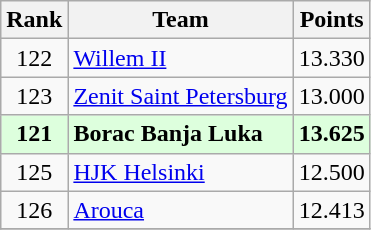<table class="wikitable" style="text-align: center">
<tr>
<th>Rank</th>
<th>Team</th>
<th>Points</th>
</tr>
<tr>
<td>122</td>
<td align=left> <a href='#'>Willem II</a></td>
<td>13.330</td>
</tr>
<tr>
<td>123</td>
<td align=left> <a href='#'>Zenit Saint Petersburg</a></td>
<td>13.000</td>
</tr>
<tr bgcolor="#ddffdd">
<td><strong>121</strong></td>
<td align=left> <strong>Borac Banja Luka</strong></td>
<td><strong>13.625</strong></td>
</tr>
<tr>
<td>125</td>
<td align=left> <a href='#'>HJK Helsinki</a></td>
<td>12.500</td>
</tr>
<tr>
<td>126</td>
<td align=left> <a href='#'>Arouca</a></td>
<td>12.413</td>
</tr>
<tr>
</tr>
</table>
